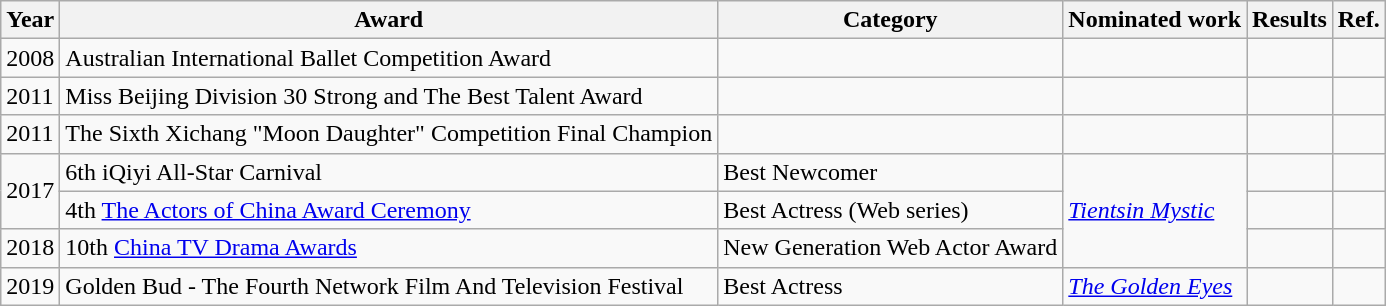<table class="wikitable">
<tr>
<th>Year</th>
<th>Award</th>
<th>Category</th>
<th>Nominated work</th>
<th>Results</th>
<th>Ref.</th>
</tr>
<tr>
<td>2008</td>
<td>Australian International Ballet Competition Award</td>
<td></td>
<td></td>
<td></td>
<td></td>
</tr>
<tr>
<td>2011</td>
<td>Miss Beijing Division 30 Strong and The Best Talent Award</td>
<td></td>
<td></td>
<td></td>
<td></td>
</tr>
<tr>
<td>2011</td>
<td>The Sixth Xichang "Moon Daughter" Competition Final Champion</td>
<td></td>
<td></td>
<td></td>
<td></td>
</tr>
<tr>
<td rowspan=2>2017</td>
<td>6th iQiyi All-Star Carnival</td>
<td>Best Newcomer</td>
<td rowspan=3><em><a href='#'>Tientsin Mystic</a></em></td>
<td></td>
<td></td>
</tr>
<tr>
<td>4th <a href='#'>The Actors of China Award Ceremony</a></td>
<td>Best Actress (Web series)</td>
<td></td>
<td></td>
</tr>
<tr>
<td>2018</td>
<td>10th <a href='#'>China TV Drama Awards</a></td>
<td>New Generation Web Actor Award</td>
<td></td>
<td></td>
</tr>
<tr>
<td>2019</td>
<td>Golden Bud - The Fourth Network Film And Television Festival</td>
<td>Best Actress</td>
<td><em><a href='#'>The Golden Eyes</a></em></td>
<td></td>
<td></td>
</tr>
</table>
